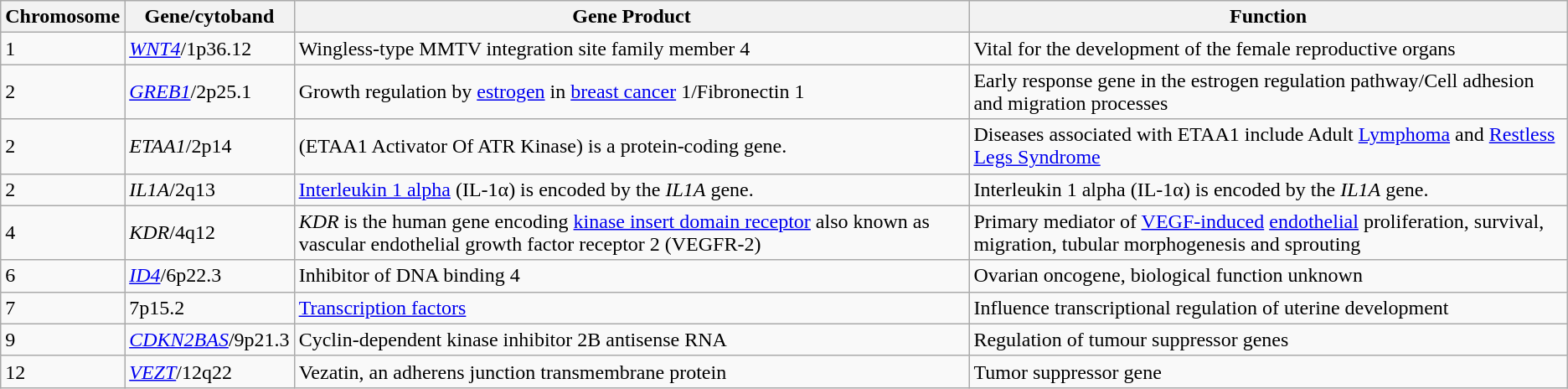<table class="wikitable">
<tr>
<th>Chromosome</th>
<th>Gene/cytoband</th>
<th>Gene Product</th>
<th>Function</th>
</tr>
<tr>
<td>1</td>
<td><em><a href='#'>WNT4</a></em>/1p36.12</td>
<td>Wingless-type MMTV integration site family member 4</td>
<td>Vital for the development of the female reproductive organs</td>
</tr>
<tr>
<td>2</td>
<td><em><a href='#'>GREB1</a></em>/2p25.1</td>
<td>Growth regulation by <a href='#'>estrogen</a> in <a href='#'>breast cancer</a> 1/Fibronectin 1</td>
<td>Early response gene in the estrogen regulation pathway/Cell adhesion and migration processes</td>
</tr>
<tr>
<td>2</td>
<td><em>ETAA1</em>/2p14</td>
<td>(ETAA1 Activator Of ATR Kinase) is a protein-coding gene.</td>
<td>Diseases associated with ETAA1 include Adult <a href='#'>Lymphoma</a> and <a href='#'>Restless Legs Syndrome</a></td>
</tr>
<tr>
<td>2</td>
<td><em>IL1A</em>/2q13</td>
<td><a href='#'>Interleukin 1 alpha</a> (IL-1α) is encoded by the <em>IL1A</em> gene.</td>
<td>Interleukin 1 alpha (IL-1α) is encoded by the <em>IL1A</em> gene.</td>
</tr>
<tr>
<td>4</td>
<td><em>KDR</em>/4q12</td>
<td><em>KDR</em> is the human gene encoding <a href='#'>kinase insert domain receptor</a> also known as vascular endothelial growth factor receptor 2 (VEGFR-2)</td>
<td>Primary mediator of <a href='#'>VEGF-induced</a> <a href='#'>endothelial</a> proliferation, survival, migration, tubular morphogenesis and sprouting</td>
</tr>
<tr>
<td>6</td>
<td><em><a href='#'>ID4</a></em>/6p22.3</td>
<td>Inhibitor of DNA binding 4</td>
<td>Ovarian oncogene, biological function unknown</td>
</tr>
<tr>
<td>7</td>
<td>7p15.2</td>
<td><a href='#'>Transcription factors</a></td>
<td>Influence transcriptional regulation of uterine development</td>
</tr>
<tr>
<td>9</td>
<td><em><a href='#'>CDKN2BAS</a></em>/9p21.3</td>
<td>Cyclin-dependent kinase inhibitor 2B antisense RNA</td>
<td>Regulation of tumour suppressor genes</td>
</tr>
<tr>
<td>12</td>
<td><em><a href='#'>VEZT</a></em>/12q22</td>
<td>Vezatin, an adherens junction transmembrane protein</td>
<td>Tumor suppressor gene</td>
</tr>
</table>
